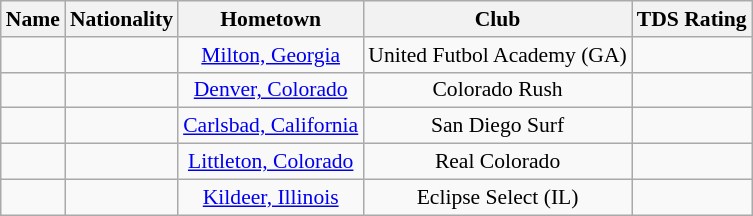<table class="wikitable" style="font-size:90%; text-align: center;" border="1">
<tr>
<th>Name</th>
<th>Nationality</th>
<th>Hometown</th>
<th>Club</th>
<th>TDS Rating</th>
</tr>
<tr>
<td></td>
<td></td>
<td><a href='#'>Milton, Georgia</a></td>
<td>United Futbol Academy (GA)</td>
<td></td>
</tr>
<tr>
<td></td>
<td></td>
<td><a href='#'>Denver, Colorado</a></td>
<td>Colorado Rush</td>
<td></td>
</tr>
<tr>
<td></td>
<td></td>
<td><a href='#'>Carlsbad, California</a></td>
<td>San Diego Surf</td>
<td></td>
</tr>
<tr>
<td></td>
<td></td>
<td><a href='#'>Littleton, Colorado</a></td>
<td>Real Colorado</td>
<td></td>
</tr>
<tr>
<td></td>
<td></td>
<td><a href='#'>Kildeer, Illinois</a></td>
<td>Eclipse Select (IL)</td>
<td></td>
</tr>
</table>
